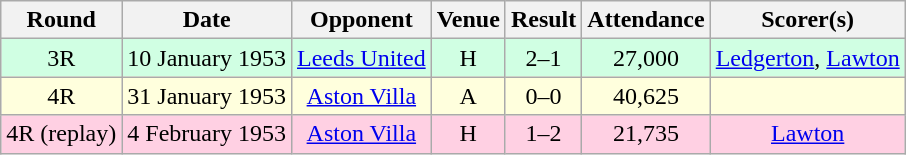<table style="text-align:center;" class="wikitable sortable">
<tr>
<th>Round</th>
<th>Date</th>
<th>Opponent</th>
<th>Venue</th>
<th>Result</th>
<th>Attendance</th>
<th>Scorer(s)</th>
</tr>
<tr style="background:#d0ffe3;">
<td>3R</td>
<td>10 January 1953</td>
<td><a href='#'>Leeds United</a></td>
<td>H</td>
<td>2–1</td>
<td>27,000</td>
<td><a href='#'>Ledgerton</a>, <a href='#'>Lawton</a></td>
</tr>
<tr style="background:#ffd;">
<td>4R</td>
<td>31 January 1953</td>
<td><a href='#'>Aston Villa</a></td>
<td>A</td>
<td>0–0</td>
<td>40,625</td>
<td></td>
</tr>
<tr style="background:#ffd0e3;">
<td>4R (replay)</td>
<td>4 February 1953</td>
<td><a href='#'>Aston Villa</a></td>
<td>H</td>
<td>1–2</td>
<td>21,735</td>
<td><a href='#'>Lawton</a></td>
</tr>
</table>
